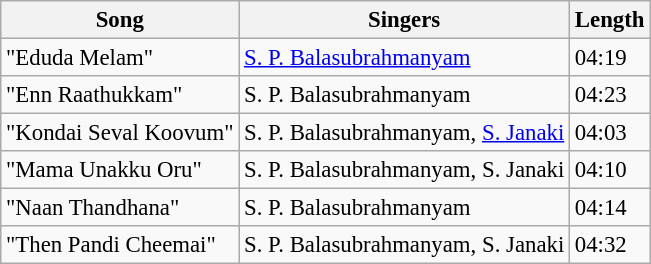<table class="wikitable" style="font-size:95%;">
<tr>
<th>Song</th>
<th>Singers</th>
<th>Length</th>
</tr>
<tr>
<td>"Eduda Melam"</td>
<td><a href='#'>S. P. Balasubrahmanyam</a></td>
<td>04:19</td>
</tr>
<tr>
<td>"Enn Raathukkam"</td>
<td>S. P. Balasubrahmanyam</td>
<td>04:23</td>
</tr>
<tr>
<td>"Kondai Seval Koovum"</td>
<td>S. P. Balasubrahmanyam, <a href='#'>S. Janaki</a></td>
<td>04:03</td>
</tr>
<tr>
<td>"Mama Unakku Oru"</td>
<td>S. P. Balasubrahmanyam, S. Janaki</td>
<td>04:10</td>
</tr>
<tr>
<td>"Naan Thandhana"</td>
<td>S. P. Balasubrahmanyam</td>
<td>04:14</td>
</tr>
<tr>
<td>"Then Pandi Cheemai"</td>
<td>S. P. Balasubrahmanyam, S. Janaki</td>
<td>04:32</td>
</tr>
</table>
